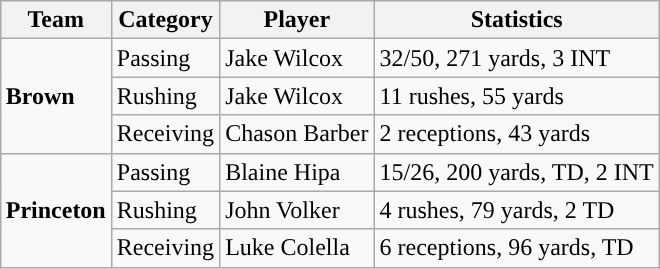<table class="wikitable" style="float: right;">
<tr>
<th>Team</th>
<th>Category</th>
<th>Player</th>
<th>Statistics</th>
</tr>
<tr>
<td rowspan=3><strong>Brown</strong></td>
<td>Passing</td>
<td>Jake Wilcox</td>
<td>32/50, 271 yards, 3 INT</td>
</tr>
<tr>
<td>Rushing</td>
<td>Jake Wilcox</td>
<td>11 rushes, 55 yards</td>
</tr>
<tr>
<td>Receiving</td>
<td>Chason Barber</td>
<td>2 receptions, 43 yards</td>
</tr>
<tr>
<td rowspan=3><strong>Princeton</strong></td>
<td>Passing</td>
<td>Blaine Hipa</td>
<td>15/26, 200 yards, TD, 2 INT</td>
</tr>
<tr>
<td>Rushing</td>
<td>John Volker</td>
<td>4 rushes, 79 yards, 2 TD</td>
</tr>
<tr>
<td>Receiving</td>
<td>Luke Colella</td>
<td>6 receptions, 96 yards, TD</td>
</tr>
</table>
